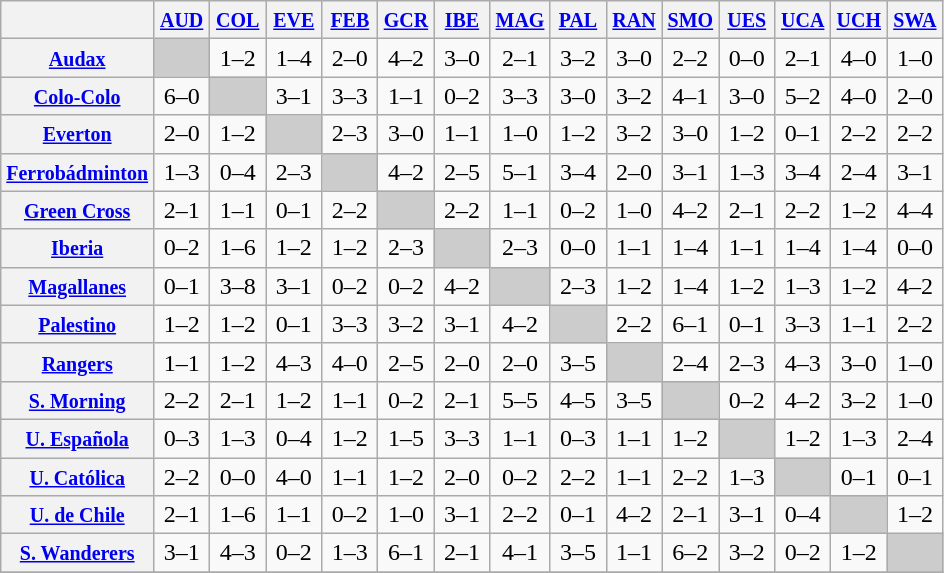<table class="wikitable" style="text-align:center">
<tr>
<th width="90"> </th>
<th width="30"><small><a href='#'>AUD</a></small></th>
<th width="30"><small><a href='#'>COL</a></small></th>
<th width="30"><small><a href='#'>EVE</a></small></th>
<th width="30"><small><a href='#'>FEB</a></small></th>
<th width="30"><small><a href='#'>GCR</a></small></th>
<th width="30"><small><a href='#'>IBE</a></small></th>
<th width="30"><small><a href='#'>MAG</a></small></th>
<th width="30"><small><a href='#'>PAL</a></small></th>
<th width="30"><small><a href='#'>RAN</a></small></th>
<th width="30"><small><a href='#'>SMO</a></small></th>
<th width="30"><small><a href='#'>UES</a></small></th>
<th width="30"><small><a href='#'>UCA</a></small></th>
<th width="30"><small><a href='#'>UCH</a></small></th>
<th width="30"><small><a href='#'>SWA</a></small></th>
</tr>
<tr>
<th><small><a href='#'>Audax</a></small></th>
<td bgcolor="#CCCCCC"></td>
<td>1–2</td>
<td>1–4</td>
<td>2–0</td>
<td>4–2</td>
<td>3–0</td>
<td>2–1</td>
<td>3–2</td>
<td>3–0</td>
<td>2–2</td>
<td>0–0</td>
<td>2–1</td>
<td>4–0</td>
<td>1–0</td>
</tr>
<tr>
<th><small><a href='#'>Colo-Colo</a></small></th>
<td>6–0</td>
<td bgcolor="#CCCCCC"></td>
<td>3–1</td>
<td>3–3</td>
<td>1–1</td>
<td>0–2</td>
<td>3–3</td>
<td>3–0</td>
<td>3–2</td>
<td>4–1</td>
<td>3–0</td>
<td>5–2</td>
<td>4–0</td>
<td>2–0</td>
</tr>
<tr>
<th><small><a href='#'>Everton</a></small></th>
<td>2–0</td>
<td>1–2</td>
<td bgcolor="#CCCCCC"></td>
<td>2–3</td>
<td>3–0</td>
<td>1–1</td>
<td>1–0</td>
<td>1–2</td>
<td>3–2</td>
<td>3–0</td>
<td>1–2</td>
<td>0–1</td>
<td>2–2</td>
<td>2–2</td>
</tr>
<tr>
<th><small><a href='#'>Ferrobádminton</a></small></th>
<td>1–3</td>
<td>0–4</td>
<td>2–3</td>
<td bgcolor="#CCCCCC"></td>
<td>4–2</td>
<td>2–5</td>
<td>5–1</td>
<td>3–4</td>
<td>2–0</td>
<td>3–1</td>
<td>1–3</td>
<td>3–4</td>
<td>2–4</td>
<td>3–1</td>
</tr>
<tr>
<th><small><a href='#'>Green Cross</a></small></th>
<td>2–1</td>
<td>1–1</td>
<td>0–1</td>
<td>2–2</td>
<td bgcolor="#CCCCCC"></td>
<td>2–2</td>
<td>1–1</td>
<td>0–2</td>
<td>1–0</td>
<td>4–2</td>
<td>2–1</td>
<td>2–2</td>
<td>1–2</td>
<td>4–4</td>
</tr>
<tr>
<th><small><a href='#'>Iberia</a></small></th>
<td>0–2</td>
<td>1–6</td>
<td>1–2</td>
<td>1–2</td>
<td>2–3</td>
<td bgcolor="#CCCCCC"></td>
<td>2–3</td>
<td>0–0</td>
<td>1–1</td>
<td>1–4</td>
<td>1–1</td>
<td>1–4</td>
<td>1–4</td>
<td>0–0</td>
</tr>
<tr>
<th><small><a href='#'>Magallanes</a></small></th>
<td>0–1</td>
<td>3–8</td>
<td>3–1</td>
<td>0–2</td>
<td>0–2</td>
<td>4–2</td>
<td bgcolor="#CCCCCC"></td>
<td>2–3</td>
<td>1–2</td>
<td>1–4</td>
<td>1–2</td>
<td>1–3</td>
<td>1–2</td>
<td>4–2</td>
</tr>
<tr>
<th><small><a href='#'>Palestino</a></small></th>
<td>1–2</td>
<td>1–2</td>
<td>0–1</td>
<td>3–3</td>
<td>3–2</td>
<td>3–1</td>
<td>4–2</td>
<td bgcolor="#CCCCCC"></td>
<td>2–2</td>
<td>6–1</td>
<td>0–1</td>
<td>3–3</td>
<td>1–1</td>
<td>2–2</td>
</tr>
<tr>
<th><small><a href='#'>Rangers</a></small></th>
<td>1–1</td>
<td>1–2</td>
<td>4–3</td>
<td>4–0</td>
<td>2–5</td>
<td>2–0</td>
<td>2–0</td>
<td>3–5</td>
<td bgcolor="#CCCCCC"></td>
<td>2–4</td>
<td>2–3</td>
<td>4–3</td>
<td>3–0</td>
<td>1–0</td>
</tr>
<tr>
<th><small><a href='#'>S. Morning</a></small></th>
<td>2–2</td>
<td>2–1</td>
<td>1–2</td>
<td>1–1</td>
<td>0–2</td>
<td>2–1</td>
<td>5–5</td>
<td>4–5</td>
<td>3–5</td>
<td bgcolor="#CCCCCC"></td>
<td>0–2</td>
<td>4–2</td>
<td>3–2</td>
<td>1–0</td>
</tr>
<tr>
<th><small><a href='#'>U. Española</a></small></th>
<td>0–3</td>
<td>1–3</td>
<td>0–4</td>
<td>1–2</td>
<td>1–5</td>
<td>3–3</td>
<td>1–1</td>
<td>0–3</td>
<td>1–1</td>
<td>1–2</td>
<td bgcolor="#CCCCCC"></td>
<td>1–2</td>
<td>1–3</td>
<td>2–4</td>
</tr>
<tr>
<th><small><a href='#'>U. Católica</a></small></th>
<td>2–2</td>
<td>0–0</td>
<td>4–0</td>
<td>1–1</td>
<td>1–2</td>
<td>2–0</td>
<td>0–2</td>
<td>2–2</td>
<td>1–1</td>
<td>2–2</td>
<td>1–3</td>
<td bgcolor="#CCCCCC"></td>
<td>0–1</td>
<td>0–1</td>
</tr>
<tr>
<th><small><a href='#'>U. de Chile</a></small></th>
<td>2–1</td>
<td>1–6</td>
<td>1–1</td>
<td>0–2</td>
<td>1–0</td>
<td>3–1</td>
<td>2–2</td>
<td>0–1</td>
<td>4–2</td>
<td>2–1</td>
<td>3–1</td>
<td>0–4</td>
<td bgcolor="#CCCCCC"></td>
<td>1–2</td>
</tr>
<tr>
<th><small><a href='#'>S. Wanderers</a></small></th>
<td>3–1</td>
<td>4–3</td>
<td>0–2</td>
<td>1–3</td>
<td>6–1</td>
<td>2–1</td>
<td>4–1</td>
<td>3–5</td>
<td>1–1</td>
<td>6–2</td>
<td>3–2</td>
<td>0–2</td>
<td>1–2</td>
<td bgcolor="#CCCCCC"></td>
</tr>
<tr>
</tr>
</table>
